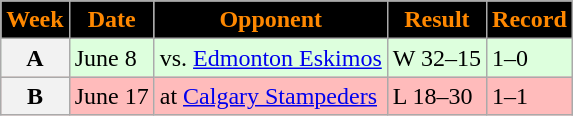<table class="wikitable sortable">
<tr>
<th style="background:black;color:#FF8800;">Week</th>
<th style="background:black;color:#FF8800;">Date</th>
<th style="background:black;color:#FF8800;">Opponent</th>
<th style="background:black;color:#FF8800;">Result</th>
<th style="background:black;color:#FF8800;">Record</th>
</tr>
<tr style="background:#ddffdd">
<th>A</th>
<td>June 8</td>
<td>vs. <a href='#'>Edmonton Eskimos</a></td>
<td>W 32–15</td>
<td>1–0</td>
</tr>
<tr style="background:#ffbbbb">
<th>B</th>
<td>June 17</td>
<td>at <a href='#'>Calgary Stampeders</a></td>
<td>L 18–30</td>
<td>1–1</td>
</tr>
</table>
